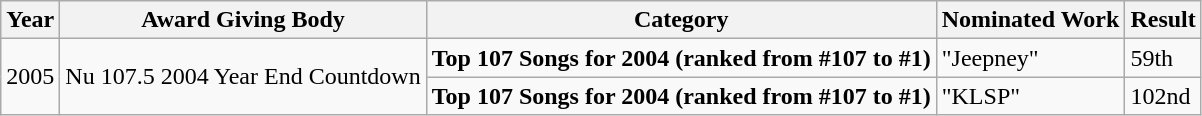<table class="wikitable">
<tr>
<th>Year</th>
<th>Award Giving Body</th>
<th>Category</th>
<th>Nominated Work</th>
<th>Result</th>
</tr>
<tr>
<td rowspan=2>2005</td>
<td rowspan=2>Nu 107.5 2004 Year End Countdown</td>
<td><strong>Top 107 Songs for 2004 (ranked from #107 to #1)</strong></td>
<td>"Jeepney"</td>
<td>59th</td>
</tr>
<tr>
<td><strong>Top 107 Songs for 2004 (ranked from #107 to #1)</strong></td>
<td>"KLSP"</td>
<td>102nd</td>
</tr>
</table>
